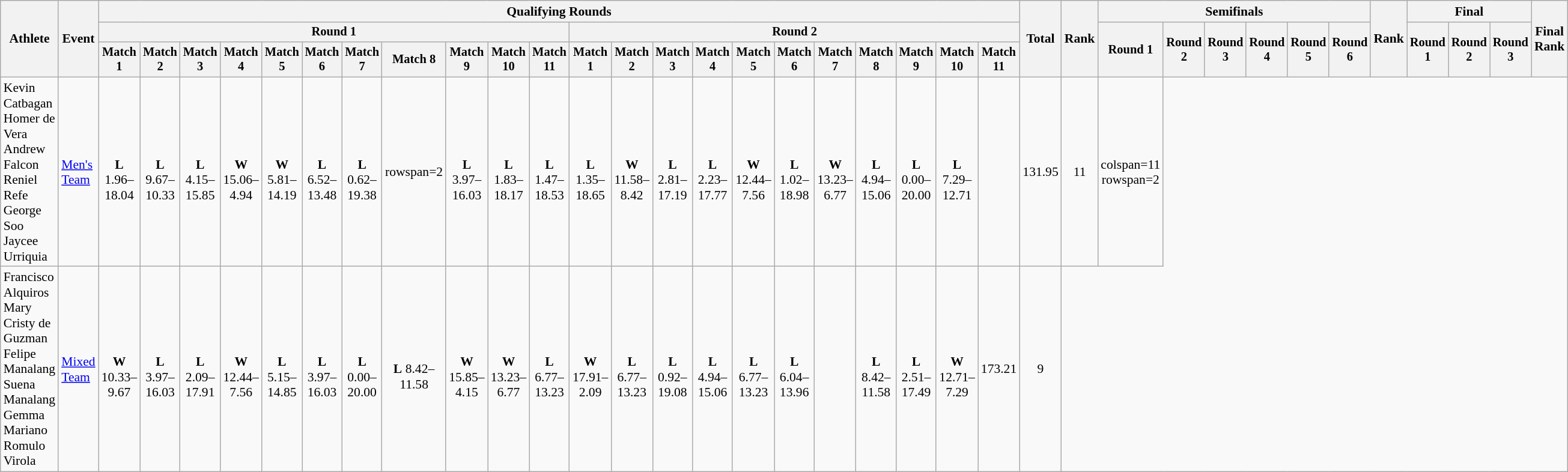<table class=wikitable style="font-size:90%">
<tr>
<th rowspan=3>Athlete</th>
<th rowspan=3>Event</th>
<th colspan=22>Qualifying Rounds</th>
<th rowspan=3>Total</th>
<th rowspan=3>Rank</th>
<th colspan=6>Semifinals</th>
<th rowspan=3>Rank</th>
<th colspan=3>Final</th>
<th rowspan=3>Final Rank</th>
</tr>
<tr style="font-size:95%">
<th colspan=11>Round 1</th>
<th colspan=11>Round 2</th>
<th rowspan=2>Round 1</th>
<th rowspan=2>Round 2</th>
<th rowspan=2>Round 3</th>
<th rowspan=2>Round 4</th>
<th rowspan=2>Round 5</th>
<th rowspan=2>Round 6</th>
<th rowspan=2>Round 1</th>
<th rowspan=2>Round 2</th>
<th rowspan=2>Round 3</th>
</tr>
<tr style="font-size:95%">
<th>Match 1</th>
<th>Match 2</th>
<th>Match 3</th>
<th>Match 4</th>
<th>Match 5</th>
<th>Match 6</th>
<th>Match 7</th>
<th>Match 8</th>
<th>Match 9</th>
<th>Match 10</th>
<th>Match 11</th>
<th>Match 1</th>
<th>Match 2</th>
<th>Match 3</th>
<th>Match 4</th>
<th>Match 5</th>
<th>Match 6</th>
<th>Match 7</th>
<th>Match 8</th>
<th>Match 9</th>
<th>Match 10</th>
<th>Match 11</th>
</tr>
<tr align=center>
<td align=left>Kevin Catbagan<br>Homer de Vera<br>Andrew Falcon<br>Reniel Refe<br>George Soo<br>Jaycee Urriquia</td>
<td align=left><a href='#'>Men's Team</a></td>
<td><br><strong>L</strong> 1.96–18.04</td>
<td><br><strong>L</strong> 9.67–10.33</td>
<td><br><strong>L</strong> 4.15–15.85</td>
<td><br><strong>W</strong> 15.06–4.94</td>
<td><br><strong>W</strong> 5.81–14.19</td>
<td><br><strong>L</strong> 6.52–13.48</td>
<td><br><strong>L</strong> 0.62–19.38</td>
<td>rowspan=2 </td>
<td><br><strong>L</strong> 3.97–16.03</td>
<td><br><strong>L</strong> 1.83–18.17</td>
<td><br><strong>L</strong> 1.47–18.53</td>
<td><br><strong>L</strong> 1.35–18.65</td>
<td><br><strong>W</strong> 11.58–8.42</td>
<td><br><strong>L</strong> 2.81–17.19</td>
<td><br><strong>L</strong> 2.23–17.77</td>
<td><br><strong>W</strong> 12.44–7.56</td>
<td><br><strong>L</strong> 1.02–18.98</td>
<td><br><strong>W</strong> 13.23–6.77</td>
<td><br><strong>L</strong> 4.94–15.06</td>
<td><br><strong>L</strong> 0.00–20.00</td>
<td><br><strong>L</strong> 7.29–12.71</td>
<td></td>
<td>131.95</td>
<td>11</td>
<td>colspan=11 rowspan=2 </td>
</tr>
<tr align=center>
<td align=left>Francisco Alquiros<br>Mary Cristy de Guzman<br>Felipe Manalang<br>Suena Manalang<br>Gemma Mariano<br>Romulo Virola</td>
<td align=left><a href='#'>Mixed Team</a></td>
<td><br><strong>W</strong> 10.33–9.67</td>
<td><br><strong>L</strong> 3.97–16.03</td>
<td><br><strong>L</strong> 2.09–17.91</td>
<td><br><strong>W</strong> 12.44–7.56</td>
<td><br><strong>L</strong> 5.15–14.85</td>
<td><br><strong>L</strong> 3.97–16.03</td>
<td><br><strong>L</strong> 0.00–20.00</td>
<td><br><strong>L</strong> 8.42–11.58</td>
<td><br><strong>W</strong> 15.85–4.15</td>
<td><br><strong>W</strong> 13.23–6.77</td>
<td><br><strong>L</strong> 6.77–13.23</td>
<td><br><strong>W</strong> 17.91–2.09</td>
<td><br><strong>L</strong> 6.77–13.23</td>
<td><br><strong>L</strong> 0.92–19.08</td>
<td><br><strong>L</strong> 4.94–15.06</td>
<td><br><strong>L</strong> 6.77–13.23</td>
<td><br><strong>L</strong> 6.04–13.96</td>
<td></td>
<td><br><strong>L</strong> 8.42–11.58</td>
<td><br><strong>L</strong> 2.51–17.49</td>
<td><br><strong>W</strong> 12.71–7.29</td>
<td>173.21</td>
<td>9</td>
</tr>
</table>
